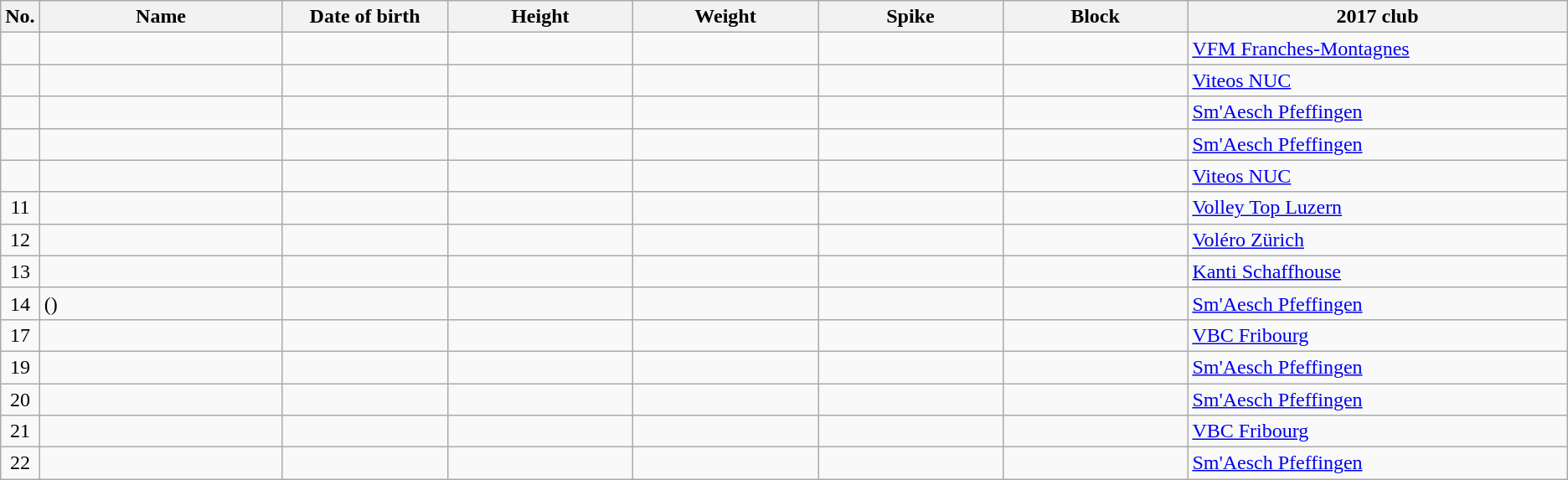<table class="wikitable sortable" style="font-size:100%; text-align:center;">
<tr>
<th>No.</th>
<th style="width:12em">Name</th>
<th style="width:8em">Date of birth</th>
<th style="width:9em">Height</th>
<th style="width:9em">Weight</th>
<th style="width:9em">Spike</th>
<th style="width:9em">Block</th>
<th style="width:19em">2017 club</th>
</tr>
<tr>
<td></td>
<td align=left></td>
<td align=right></td>
<td></td>
<td></td>
<td></td>
<td></td>
<td align=left> <a href='#'>VFM Franches-Montagnes</a></td>
</tr>
<tr>
<td></td>
<td align=left></td>
<td align=right></td>
<td></td>
<td></td>
<td></td>
<td></td>
<td align=left> <a href='#'>Viteos NUC</a></td>
</tr>
<tr>
<td></td>
<td align=left></td>
<td align=right></td>
<td></td>
<td></td>
<td></td>
<td></td>
<td align=left> <a href='#'>Sm'Aesch Pfeffingen</a></td>
</tr>
<tr>
<td></td>
<td align=left></td>
<td align=right></td>
<td></td>
<td></td>
<td></td>
<td></td>
<td align=left> <a href='#'>Sm'Aesch Pfeffingen</a></td>
</tr>
<tr>
<td></td>
<td align=left></td>
<td align=right></td>
<td></td>
<td></td>
<td></td>
<td></td>
<td align=left> <a href='#'>Viteos NUC</a></td>
</tr>
<tr>
<td>11</td>
<td align=left></td>
<td align=right></td>
<td></td>
<td></td>
<td></td>
<td></td>
<td align=left> <a href='#'>Volley Top Luzern</a></td>
</tr>
<tr>
<td>12</td>
<td align=left></td>
<td align=right></td>
<td></td>
<td></td>
<td></td>
<td></td>
<td align=left> <a href='#'>Voléro Zürich</a></td>
</tr>
<tr>
<td>13</td>
<td align=left></td>
<td align=right></td>
<td></td>
<td></td>
<td></td>
<td></td>
<td align=left> <a href='#'>Kanti Schaffhouse</a></td>
</tr>
<tr>
<td>14</td>
<td align=left> ()</td>
<td align=right></td>
<td></td>
<td></td>
<td></td>
<td></td>
<td align=left> <a href='#'>Sm'Aesch Pfeffingen</a></td>
</tr>
<tr>
<td>17</td>
<td align=left></td>
<td align=right></td>
<td></td>
<td></td>
<td></td>
<td></td>
<td align=left> <a href='#'>VBC Fribourg</a></td>
</tr>
<tr>
<td>19</td>
<td align=left></td>
<td align=right></td>
<td></td>
<td></td>
<td></td>
<td></td>
<td align=left> <a href='#'>Sm'Aesch Pfeffingen</a></td>
</tr>
<tr>
<td>20</td>
<td align=left></td>
<td align=right></td>
<td></td>
<td></td>
<td></td>
<td></td>
<td align=left> <a href='#'>Sm'Aesch Pfeffingen</a></td>
</tr>
<tr>
<td>21</td>
<td align=left></td>
<td align=right></td>
<td></td>
<td></td>
<td></td>
<td></td>
<td align=left> <a href='#'>VBC Fribourg</a></td>
</tr>
<tr>
<td>22</td>
<td align=left></td>
<td align=right></td>
<td></td>
<td></td>
<td></td>
<td></td>
<td align=left> <a href='#'>Sm'Aesch Pfeffingen</a></td>
</tr>
</table>
